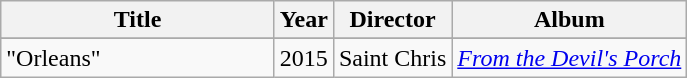<table class="wikitable">
<tr>
<th style="width:175px;">Title</th>
<th>Year</th>
<th>Director</th>
<th>Album</th>
</tr>
<tr>
</tr>
<tr>
<td>"Orleans"</td>
<td>2015</td>
<td>Saint Chris</td>
<td><em><a href='#'>From the Devil's Porch</a></em></td>
</tr>
</table>
